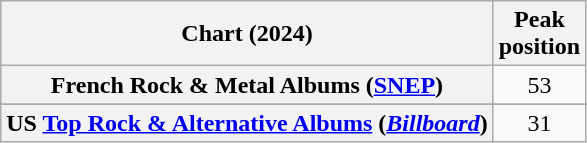<table class="wikitable sortable plainrowheaders" style="text-align:center">
<tr>
<th scope="col">Chart (2024)</th>
<th scope="col">Peak<br>position</th>
</tr>
<tr>
<th scope="row">French Rock & Metal Albums (<a href='#'>SNEP</a>)</th>
<td>53</td>
</tr>
<tr>
</tr>
<tr>
</tr>
<tr>
</tr>
<tr>
</tr>
<tr>
</tr>
<tr>
</tr>
<tr>
</tr>
<tr>
<th scope="row">US <a href='#'>Top Rock & Alternative Albums</a> (<em><a href='#'>Billboard</a></em>)</th>
<td>31</td>
</tr>
</table>
